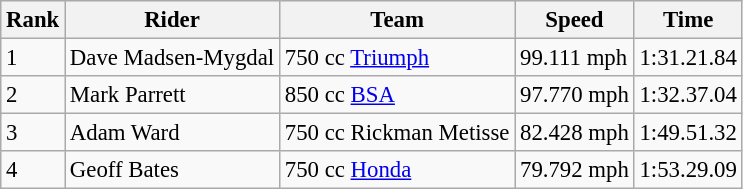<table class="wikitable" style="font-size: 95%;">
<tr style="background:#efefef;">
<th>Rank</th>
<th>Rider</th>
<th>Team</th>
<th>Speed</th>
<th>Time</th>
</tr>
<tr>
<td>1</td>
<td> Dave Madsen-Mygdal</td>
<td>750 cc <a href='#'>Triumph</a></td>
<td>99.111 mph</td>
<td>1:31.21.84</td>
</tr>
<tr>
<td>2</td>
<td> Mark Parrett</td>
<td>850 cc <a href='#'>BSA</a></td>
<td>97.770 mph</td>
<td>1:32.37.04</td>
</tr>
<tr>
<td>3</td>
<td> Adam Ward</td>
<td>750 cc Rickman Metisse</td>
<td>82.428 mph</td>
<td>1:49.51.32</td>
</tr>
<tr>
<td>4</td>
<td> Geoff Bates</td>
<td>750 cc <a href='#'>Honda</a></td>
<td>79.792 mph</td>
<td>1:53.29.09</td>
</tr>
</table>
